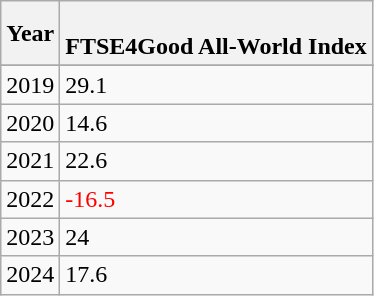<table class="wikitable sortable">
<tr>
<th>Year</th>
<th><br>FTSE4Good All-World Index</th>
</tr>
<tr>
</tr>
<tr>
<td>2019</td>
<td>29.1</td>
</tr>
<tr>
<td>2020</td>
<td>14.6</td>
</tr>
<tr>
<td>2021</td>
<td>22.6</td>
</tr>
<tr>
<td>2022</td>
<td style="color:red">-16.5</td>
</tr>
<tr>
<td>2023</td>
<td>24</td>
</tr>
<tr>
<td>2024</td>
<td>17.6</td>
</tr>
</table>
